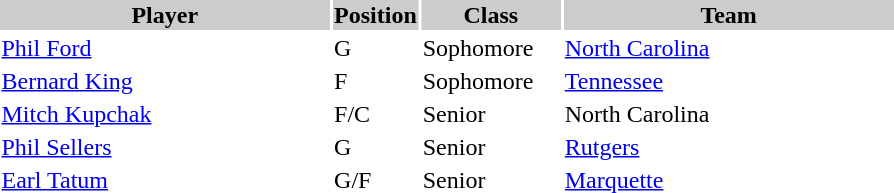<table style="width:600px" "border:'1' 'solid' 'gray'">
<tr>
<th bgcolor="#CCCCCC" style="width:40%">Player</th>
<th bgcolor="#CCCCCC" style="width:4%">Position</th>
<th bgcolor="#CCCCCC" style="width:16%">Class</th>
<th bgcolor="#CCCCCC" style="width:40%">Team</th>
</tr>
<tr>
<td><a href='#'>Phil Ford</a></td>
<td>G</td>
<td>Sophomore</td>
<td><a href='#'>North Carolina</a></td>
</tr>
<tr>
<td><a href='#'>Bernard King</a></td>
<td>F</td>
<td>Sophomore</td>
<td><a href='#'>Tennessee</a></td>
</tr>
<tr>
<td><a href='#'>Mitch Kupchak</a></td>
<td>F/C</td>
<td>Senior</td>
<td>North Carolina</td>
</tr>
<tr>
<td><a href='#'>Phil Sellers</a></td>
<td>G</td>
<td>Senior</td>
<td><a href='#'>Rutgers</a></td>
</tr>
<tr>
<td><a href='#'>Earl Tatum</a></td>
<td>G/F</td>
<td>Senior</td>
<td><a href='#'>Marquette</a></td>
</tr>
</table>
